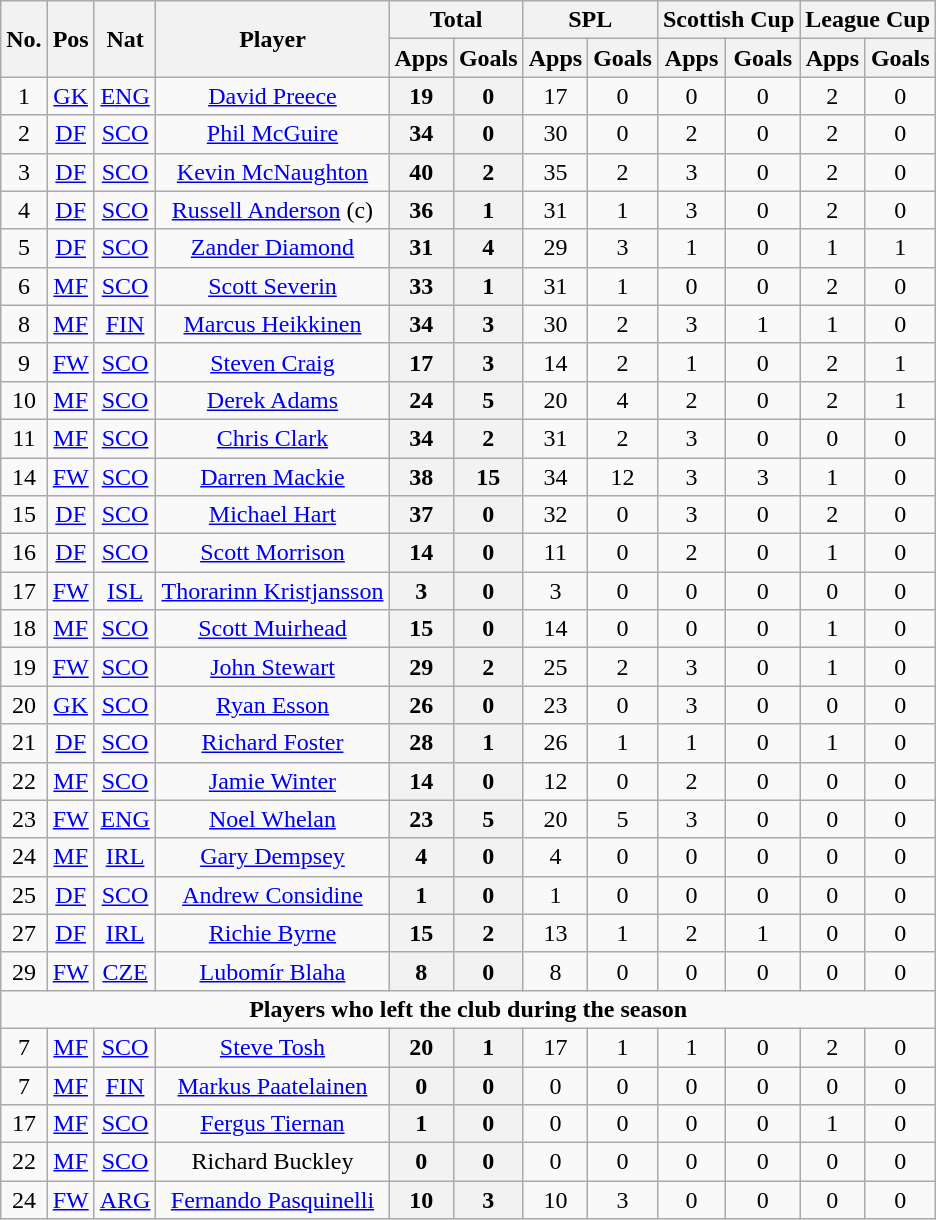<table class="wikitable sortable" style="text-align: center;">
<tr>
<th rowspan="2"><abbr>No.</abbr></th>
<th rowspan="2"><abbr>Pos</abbr></th>
<th rowspan="2"><abbr>Nat</abbr></th>
<th rowspan="2">Player</th>
<th colspan="2">Total</th>
<th colspan="2">SPL</th>
<th colspan="2">Scottish Cup</th>
<th colspan="2">League Cup</th>
</tr>
<tr>
<th>Apps</th>
<th>Goals</th>
<th>Apps</th>
<th>Goals</th>
<th>Apps</th>
<th>Goals</th>
<th>Apps</th>
<th>Goals</th>
</tr>
<tr>
<td>1</td>
<td><a href='#'>GK</a></td>
<td> <a href='#'>ENG</a></td>
<td><a href='#'>David Preece</a></td>
<th>19</th>
<th>0</th>
<td>17</td>
<td>0</td>
<td>0</td>
<td>0</td>
<td>2</td>
<td>0</td>
</tr>
<tr>
<td>2</td>
<td><a href='#'>DF</a></td>
<td> <a href='#'>SCO</a></td>
<td><a href='#'>Phil McGuire</a></td>
<th>34</th>
<th>0</th>
<td>30</td>
<td>0</td>
<td>2</td>
<td>0</td>
<td>2</td>
<td>0</td>
</tr>
<tr>
<td>3</td>
<td><a href='#'>DF</a></td>
<td> <a href='#'>SCO</a></td>
<td><a href='#'>Kevin McNaughton</a></td>
<th>40</th>
<th>2</th>
<td>35</td>
<td>2</td>
<td>3</td>
<td>0</td>
<td>2</td>
<td>0</td>
</tr>
<tr>
<td>4</td>
<td><a href='#'>DF</a></td>
<td> <a href='#'>SCO</a></td>
<td><a href='#'>Russell Anderson</a> (c)</td>
<th>36</th>
<th>1</th>
<td>31</td>
<td>1</td>
<td>3</td>
<td>0</td>
<td>2</td>
<td>0</td>
</tr>
<tr>
<td>5</td>
<td><a href='#'>DF</a></td>
<td> <a href='#'>SCO</a></td>
<td><a href='#'>Zander Diamond</a></td>
<th>31</th>
<th>4</th>
<td>29</td>
<td>3</td>
<td>1</td>
<td>0</td>
<td>1</td>
<td>1</td>
</tr>
<tr>
<td>6</td>
<td><a href='#'>MF</a></td>
<td> <a href='#'>SCO</a></td>
<td><a href='#'>Scott Severin</a></td>
<th>33</th>
<th>1</th>
<td>31</td>
<td>1</td>
<td>0</td>
<td>0</td>
<td>2</td>
<td>0</td>
</tr>
<tr>
<td>8</td>
<td><a href='#'>MF</a></td>
<td> <a href='#'>FIN</a></td>
<td><a href='#'>Marcus Heikkinen</a></td>
<th>34</th>
<th>3</th>
<td>30</td>
<td>2</td>
<td>3</td>
<td>1</td>
<td>1</td>
<td>0</td>
</tr>
<tr>
<td>9</td>
<td><a href='#'>FW</a></td>
<td> <a href='#'>SCO</a></td>
<td><a href='#'>Steven Craig</a></td>
<th>17</th>
<th>3</th>
<td>14</td>
<td>2</td>
<td>1</td>
<td>0</td>
<td>2</td>
<td>1</td>
</tr>
<tr>
<td>10</td>
<td><a href='#'>MF</a></td>
<td> <a href='#'>SCO</a></td>
<td><a href='#'>Derek Adams</a></td>
<th>24</th>
<th>5</th>
<td>20</td>
<td>4</td>
<td>2</td>
<td>0</td>
<td>2</td>
<td>1</td>
</tr>
<tr>
<td>11</td>
<td><a href='#'>MF</a></td>
<td> <a href='#'>SCO</a></td>
<td><a href='#'>Chris Clark</a></td>
<th>34</th>
<th>2</th>
<td>31</td>
<td>2</td>
<td>3</td>
<td>0</td>
<td>0</td>
<td>0</td>
</tr>
<tr>
<td>14</td>
<td><a href='#'>FW</a></td>
<td> <a href='#'>SCO</a></td>
<td><a href='#'>Darren Mackie</a></td>
<th>38</th>
<th>15</th>
<td>34</td>
<td>12</td>
<td>3</td>
<td>3</td>
<td>1</td>
<td>0</td>
</tr>
<tr>
<td>15</td>
<td><a href='#'>DF</a></td>
<td> <a href='#'>SCO</a></td>
<td><a href='#'>Michael Hart</a></td>
<th>37</th>
<th>0</th>
<td>32</td>
<td>0</td>
<td>3</td>
<td>0</td>
<td>2</td>
<td>0</td>
</tr>
<tr>
<td>16</td>
<td><a href='#'>DF</a></td>
<td> <a href='#'>SCO</a></td>
<td><a href='#'>Scott Morrison</a></td>
<th>14</th>
<th>0</th>
<td>11</td>
<td>0</td>
<td>2</td>
<td>0</td>
<td>1</td>
<td>0</td>
</tr>
<tr>
<td>17</td>
<td><a href='#'>FW</a></td>
<td> <a href='#'>ISL</a></td>
<td><a href='#'>Thorarinn Kristjansson</a></td>
<th>3</th>
<th>0</th>
<td>3</td>
<td>0</td>
<td>0</td>
<td>0</td>
<td>0</td>
<td>0</td>
</tr>
<tr>
<td>18</td>
<td><a href='#'>MF</a></td>
<td> <a href='#'>SCO</a></td>
<td><a href='#'>Scott Muirhead</a></td>
<th>15</th>
<th>0</th>
<td>14</td>
<td>0</td>
<td>0</td>
<td>0</td>
<td>1</td>
<td>0</td>
</tr>
<tr>
<td>19</td>
<td><a href='#'>FW</a></td>
<td> <a href='#'>SCO</a></td>
<td><a href='#'>John Stewart</a></td>
<th>29</th>
<th>2</th>
<td>25</td>
<td>2</td>
<td>3</td>
<td>0</td>
<td>1</td>
<td>0</td>
</tr>
<tr>
<td>20</td>
<td><a href='#'>GK</a></td>
<td> <a href='#'>SCO</a></td>
<td><a href='#'>Ryan Esson</a></td>
<th>26</th>
<th>0</th>
<td>23</td>
<td>0</td>
<td>3</td>
<td>0</td>
<td>0</td>
<td>0</td>
</tr>
<tr>
<td>21</td>
<td><a href='#'>DF</a></td>
<td> <a href='#'>SCO</a></td>
<td><a href='#'>Richard Foster</a></td>
<th>28</th>
<th>1</th>
<td>26</td>
<td>1</td>
<td>1</td>
<td>0</td>
<td>1</td>
<td>0</td>
</tr>
<tr>
<td>22</td>
<td><a href='#'>MF</a></td>
<td> <a href='#'>SCO</a></td>
<td><a href='#'>Jamie Winter</a></td>
<th>14</th>
<th>0</th>
<td>12</td>
<td>0</td>
<td>2</td>
<td>0</td>
<td>0</td>
<td>0</td>
</tr>
<tr>
<td>23</td>
<td><a href='#'>FW</a></td>
<td> <a href='#'>ENG</a></td>
<td><a href='#'>Noel Whelan</a></td>
<th>23</th>
<th>5</th>
<td>20</td>
<td>5</td>
<td>3</td>
<td>0</td>
<td>0</td>
<td>0</td>
</tr>
<tr>
<td>24</td>
<td><a href='#'>MF</a></td>
<td> <a href='#'>IRL</a></td>
<td><a href='#'>Gary Dempsey</a></td>
<th>4</th>
<th>0</th>
<td>4</td>
<td>0</td>
<td>0</td>
<td>0</td>
<td>0</td>
<td>0</td>
</tr>
<tr>
<td>25</td>
<td><a href='#'>DF</a></td>
<td> <a href='#'>SCO</a></td>
<td><a href='#'>Andrew Considine</a></td>
<th>1</th>
<th>0</th>
<td>1</td>
<td>0</td>
<td>0</td>
<td>0</td>
<td>0</td>
<td>0</td>
</tr>
<tr>
<td>27</td>
<td><a href='#'>DF</a></td>
<td> <a href='#'>IRL</a></td>
<td><a href='#'>Richie Byrne</a></td>
<th>15</th>
<th>2</th>
<td>13</td>
<td>1</td>
<td>2</td>
<td>1</td>
<td>0</td>
<td>0</td>
</tr>
<tr>
<td>29</td>
<td><a href='#'>FW</a></td>
<td> <a href='#'>CZE</a></td>
<td><a href='#'>Lubomír  Blaha</a></td>
<th>8</th>
<th>0</th>
<td>8</td>
<td>0</td>
<td>0</td>
<td>0</td>
<td>0</td>
<td>0</td>
</tr>
<tr>
<td colspan="12"><strong>Players who left the club during the season</strong></td>
</tr>
<tr>
<td>7</td>
<td><a href='#'>MF</a></td>
<td> <a href='#'>SCO</a></td>
<td><a href='#'>Steve Tosh</a></td>
<th>20</th>
<th>1</th>
<td>17</td>
<td>1</td>
<td>1</td>
<td>0</td>
<td>2</td>
<td>0</td>
</tr>
<tr>
<td>7</td>
<td><a href='#'>MF</a></td>
<td> <a href='#'>FIN</a></td>
<td><a href='#'>Markus Paatelainen</a></td>
<th>0</th>
<th>0</th>
<td>0</td>
<td>0</td>
<td>0</td>
<td>0</td>
<td>0</td>
<td>0</td>
</tr>
<tr>
<td>17</td>
<td><a href='#'>MF</a></td>
<td> <a href='#'>SCO</a></td>
<td><a href='#'>Fergus Tiernan</a></td>
<th>1</th>
<th>0</th>
<td>0</td>
<td>0</td>
<td>0</td>
<td>0</td>
<td>1</td>
<td>0</td>
</tr>
<tr>
<td>22</td>
<td><a href='#'>MF</a></td>
<td> <a href='#'>SCO</a></td>
<td>Richard Buckley</td>
<th>0</th>
<th>0</th>
<td>0</td>
<td>0</td>
<td>0</td>
<td>0</td>
<td>0</td>
<td>0</td>
</tr>
<tr>
<td>24</td>
<td><a href='#'>FW</a></td>
<td> <a href='#'>ARG</a></td>
<td><a href='#'>Fernando Pasquinelli</a></td>
<th>10</th>
<th>3</th>
<td>10</td>
<td>3</td>
<td>0</td>
<td>0</td>
<td>0</td>
<td>0</td>
</tr>
</table>
